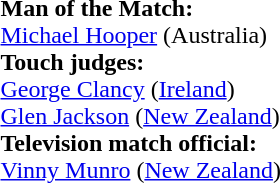<table style="width:50%">
<tr>
<td><br><strong>Man of the Match:</strong>
<br><a href='#'>Michael Hooper</a> (Australia)<br><strong>Touch judges:</strong>
<br><a href='#'>George Clancy</a> (<a href='#'>Ireland</a>)
<br><a href='#'>Glen Jackson</a> (<a href='#'>New Zealand</a>)
<br><strong>Television match official:</strong>
<br><a href='#'>Vinny Munro</a> (<a href='#'>New Zealand</a>)</td>
</tr>
</table>
